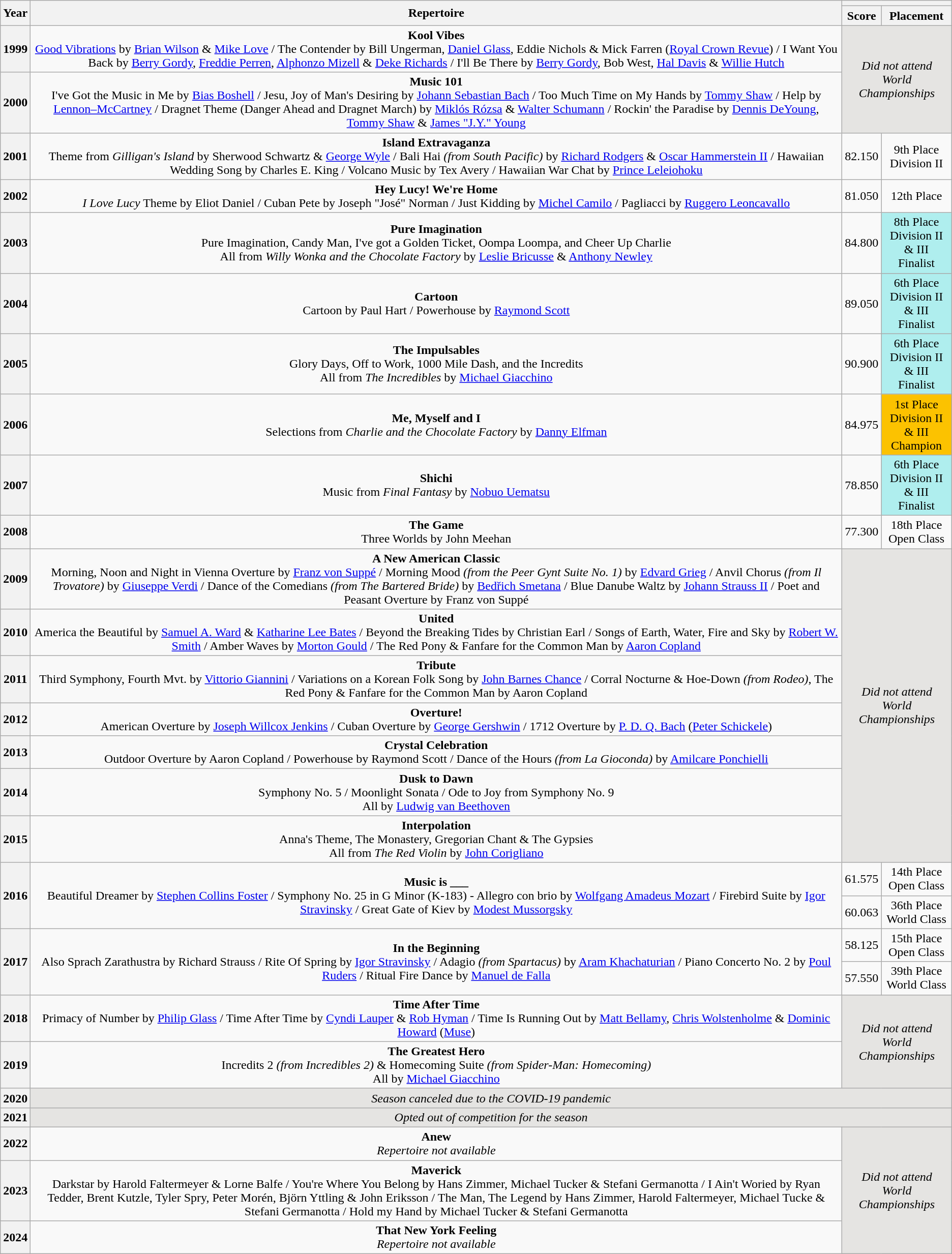<table class="wikitable" style="text-align: center">
<tr>
<th scope="col" rowspan="2">Year</th>
<th scope="col" rowspan="2">Repertoire</th>
<th scope="col" colspan="2"></th>
</tr>
<tr>
<th scope="col">Score</th>
<th scope="col">Placement</th>
</tr>
<tr>
<th scope="row">1999</th>
<td><strong>Kool Vibes</strong><br><a href='#'>Good Vibrations</a> by <a href='#'>Brian Wilson</a> & <a href='#'>Mike Love</a> / The Contender by Bill Ungerman, <a href='#'>Daniel Glass</a>, Eddie Nichols & Mick Farren (<a href='#'>Royal Crown Revue</a>) / I Want You Back by <a href='#'>Berry Gordy</a>, <a href='#'>Freddie Perren</a>, <a href='#'>Alphonzo Mizell</a> & <a href='#'>Deke Richards</a> / I'll Be There by <a href='#'>Berry Gordy</a>, Bob West, <a href='#'>Hal Davis</a> & <a href='#'>Willie Hutch</a></td>
<td colspan="2" rowspan="2" bgcolor="e5e4e2"><em>Did not attend<br>World Championships</em></td>
</tr>
<tr>
<th scope="row">2000</th>
<td><strong>Music 101</strong><br>I've Got the Music in Me by <a href='#'>Bias Boshell</a> / Jesu, Joy of Man's Desiring by <a href='#'>Johann Sebastian Bach</a> / Too Much Time on My Hands by <a href='#'>Tommy Shaw</a> / Help by <a href='#'>Lennon–McCartney</a> / Dragnet Theme (Danger Ahead and Dragnet March) by <a href='#'>Miklós Rózsa</a> & <a href='#'>Walter Schumann</a> / Rockin' the Paradise by <a href='#'>Dennis DeYoung</a>, <a href='#'>Tommy Shaw</a> & <a href='#'>James "J.Y." Young</a></td>
</tr>
<tr>
<th scope="row">2001</th>
<td><strong>Island Extravaganza</strong><br>Theme from <em>Gilligan's Island</em> by Sherwood Schwartz & <a href='#'>George Wyle</a> / Bali Hai <em>(from South Pacific)</em> by <a href='#'>Richard Rodgers</a> & <a href='#'>Oscar Hammerstein II</a> / Hawaiian Wedding Song by Charles E. King / Volcano Music by Tex Avery / Hawaiian War Chat by <a href='#'>Prince Leleiohoku</a></td>
<td>82.150</td>
<td>9th Place<br>Division II</td>
</tr>
<tr>
<th scope="row">2002</th>
<td><strong>Hey Lucy! We're Home</strong><br><em>I Love Lucy</em> Theme by Eliot Daniel / Cuban Pete by Joseph "José" Norman / Just Kidding by <a href='#'>Michel Camilo</a> / Pagliacci by <a href='#'>Ruggero Leoncavallo</a></td>
<td>81.050</td>
<td>12th Place<br></td>
</tr>
<tr>
<th scope="row">2003</th>
<td><strong>Pure Imagination</strong><br>Pure Imagination, Candy Man, I've got a Golden Ticket, Oompa Loompa, and Cheer Up Charlie<br>All from <em>Willy Wonka and the Chocolate Factory</em> by <a href='#'>Leslie Bricusse</a> & <a href='#'>Anthony Newley</a></td>
<td>84.800</td>
<td bgcolor="afeeee">8th Place<br>Division II & III<br>Finalist</td>
</tr>
<tr>
<th scope="row">2004</th>
<td><strong>Cartoon</strong><br>Cartoon by Paul Hart / Powerhouse by <a href='#'>Raymond Scott</a></td>
<td>89.050</td>
<td bgcolor="afeeee">6th Place<br>Division II & III<br>Finalist</td>
</tr>
<tr>
<th scope="row">2005</th>
<td><strong>The Impulsables</strong><br>Glory Days, Off to Work, 1000 Mile Dash, and the Incredits<br>All from <em>The Incredibles</em> by <a href='#'>Michael Giacchino</a></td>
<td>90.900</td>
<td bgcolor="afeeee">6th Place<br>Division II & III<br>Finalist</td>
</tr>
<tr>
<th scope="row">2006</th>
<td><strong>Me, Myself and I</strong><br>Selections from <em>Charlie and the Chocolate Factory</em> by <a href='#'>Danny Elfman</a></td>
<td>84.975</td>
<td bgcolor="fcc200">1st Place<br>Division II & III<br>Champion</td>
</tr>
<tr>
<th scope="row">2007</th>
<td><strong>Shichi</strong><br>Music from <em>Final Fantasy</em> by <a href='#'>Nobuo Uematsu</a></td>
<td>78.850</td>
<td bgcolor="afeeee">6th Place<br>Division II & III<br>Finalist</td>
</tr>
<tr>
<th scope="row">2008</th>
<td><strong>The Game</strong><br>Three Worlds by John Meehan</td>
<td>77.300</td>
<td>18th Place<br>Open Class</td>
</tr>
<tr>
<th scope="row">2009</th>
<td><strong>A New American Classic</strong><br>Morning, Noon and Night in Vienna Overture by <a href='#'>Franz von Suppé</a> / Morning Mood <em>(from the Peer Gynt Suite No. 1)</em> by <a href='#'>Edvard Grieg</a> / Anvil Chorus <em>(from Il Trovatore)</em> by <a href='#'>Giuseppe Verdi</a> / Dance of the Comedians <em>(from The Bartered Bride)</em> by <a href='#'>Bedřich Smetana</a> / Blue Danube Waltz by <a href='#'>Johann Strauss II</a> / Poet and Peasant Overture by Franz von Suppé</td>
<td colspan="2" rowspan="7" bgcolor="e5e4e2"><em>Did not attend<br>World Championships</em></td>
</tr>
<tr>
<th scope="row">2010</th>
<td><strong>United </strong><br>America the Beautiful by <a href='#'>Samuel A. Ward</a> & <a href='#'>Katharine Lee Bates</a> / Beyond the Breaking Tides by Christian Earl / Songs of Earth, Water, Fire and Sky by <a href='#'>Robert W. Smith</a> / Amber Waves by <a href='#'>Morton Gould</a> / The Red Pony & Fanfare for the Common Man by <a href='#'>Aaron Copland</a></td>
</tr>
<tr>
<th scope="row">2011</th>
<td><strong>Tribute</strong><br>Third Symphony, Fourth Mvt. by <a href='#'>Vittorio Giannini</a> / Variations on a Korean Folk Song by <a href='#'>John Barnes Chance</a> / Corral Nocturne & Hoe-Down <em>(from Rodeo)</em>, The Red Pony & Fanfare for the Common Man by Aaron Copland</td>
</tr>
<tr>
<th scope="row">2012</th>
<td><strong>Overture!</strong><br>American Overture by <a href='#'>Joseph Willcox Jenkins</a> / Cuban Overture by <a href='#'>George Gershwin</a> / 1712 Overture by <a href='#'>P. D. Q. Bach</a> (<a href='#'>Peter Schickele</a>)</td>
</tr>
<tr>
<th scope="row">2013</th>
<td><strong>Crystal Celebration</strong><br>Outdoor Overture by Aaron Copland / Powerhouse by Raymond Scott / Dance of the Hours <em>(from La Gioconda)</em> by <a href='#'>Amilcare Ponchielli</a></td>
</tr>
<tr>
<th scope="row">2014</th>
<td><strong>Dusk to Dawn</strong><br>Symphony No. 5 / Moonlight Sonata / Ode to Joy from Symphony No. 9<br>All by <a href='#'>Ludwig van Beethoven</a></td>
</tr>
<tr>
<th scope="row">2015</th>
<td><strong>Interpolation</strong><br>Anna's Theme, The Monastery, Gregorian Chant & The Gypsies<br>All from <em>The Red Violin</em> by <a href='#'>John Corigliano</a></td>
</tr>
<tr>
<th scope="row" rowspan="2">2016</th>
<td rowspan="2"><strong>Music is ___</strong><br>Beautiful Dreamer by <a href='#'>Stephen Collins Foster</a> / Symphony No. 25 in G Minor (K-183) - Allegro con brio by <a href='#'>Wolfgang Amadeus Mozart</a> / Firebird Suite by <a href='#'>Igor Stravinsky</a> / Great Gate of Kiev by <a href='#'>Modest Mussorgsky</a></td>
<td>61.575</td>
<td>14th Place<br>Open Class</td>
</tr>
<tr>
<td>60.063</td>
<td>36th Place<br>World Class</td>
</tr>
<tr>
<th scope="row" rowspan="2">2017</th>
<td rowspan="2"><strong>In the Beginning</strong><br>Also Sprach Zarathustra by Richard Strauss / Rite Of Spring by <a href='#'>Igor Stravinsky</a> / Adagio <em>(from Spartacus)</em> by <a href='#'>Aram Khachaturian</a> / Piano Concerto No. 2 by <a href='#'>Poul Ruders</a> / Ritual Fire Dance by <a href='#'>Manuel de Falla</a></td>
<td>58.125</td>
<td>15th Place<br>Open Class</td>
</tr>
<tr>
<td>57.550</td>
<td>39th Place<br>World Class</td>
</tr>
<tr>
<th scope="row">2018</th>
<td><strong>Time After Time</strong><br>Primacy of Number by <a href='#'>Philip Glass</a> / Time After Time by <a href='#'>Cyndi Lauper</a> & <a href='#'>Rob Hyman</a> / Time Is Running Out by <a href='#'>Matt Bellamy</a>, <a href='#'>Chris Wolstenholme</a> & <a href='#'>Dominic Howard</a> (<a href='#'>Muse</a>)</td>
<td colspan="2" rowspan="2" bgcolor="e5e4e2"><em>Did not attend<br>World Championships</em></td>
</tr>
<tr>
<th scope="row">2019</th>
<td><strong>The Greatest Hero</strong><br>Incredits 2 <em>(from Incredibles 2)</em> & Homecoming Suite <em>(from Spider-Man: Homecoming)</em><br>All by <a href='#'>Michael Giacchino</a></td>
</tr>
<tr>
<th scope="row">2020</th>
<td colspan="3" bgcolor="e5e4e2"><em>Season canceled due to the COVID-19 pandemic</em></td>
</tr>
<tr>
<th scope="row">2021</th>
<td colspan="3" bgcolor="e5e4e2"><em>Opted out of competition for the season</em></td>
</tr>
<tr>
<th scope="row">2022</th>
<td><strong>Anew</strong><br><em>Repertoire not available</em></td>
<td colspan="2" rowspan="3" bgcolor="e5e4e2"><em>Did not attend<br>World Championships</em></td>
</tr>
<tr>
<th scope="row">2023</th>
<td><strong>Maverick</strong><br>Darkstar by Harold Faltermeyer & Lorne Balfe / You're Where You Belong by Hans Zimmer, Michael Tucker & Stefani Germanotta / I Ain't Woried by Ryan Tedder, Brent Kutzle, Tyler Spry, Peter Morén, Björn Yttling & John Eriksson / The Man, The Legend by Hans Zimmer, Harold Faltermeyer, Michael Tucke & Stefani Germanotta / Hold my Hand by Michael Tucker & Stefani Germanotta</td>
</tr>
<tr>
<th scope="row">2024</th>
<td><strong>That New York Feeling</strong><br><em>Repertoire not available</em></td>
</tr>
</table>
